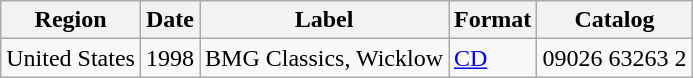<table class="wikitable">
<tr>
<th>Region</th>
<th>Date</th>
<th>Label</th>
<th>Format</th>
<th>Catalog</th>
</tr>
<tr>
<td>United States</td>
<td>1998</td>
<td>BMG Classics, Wicklow</td>
<td><a href='#'>CD</a></td>
<td>09026 63263 2</td>
</tr>
</table>
